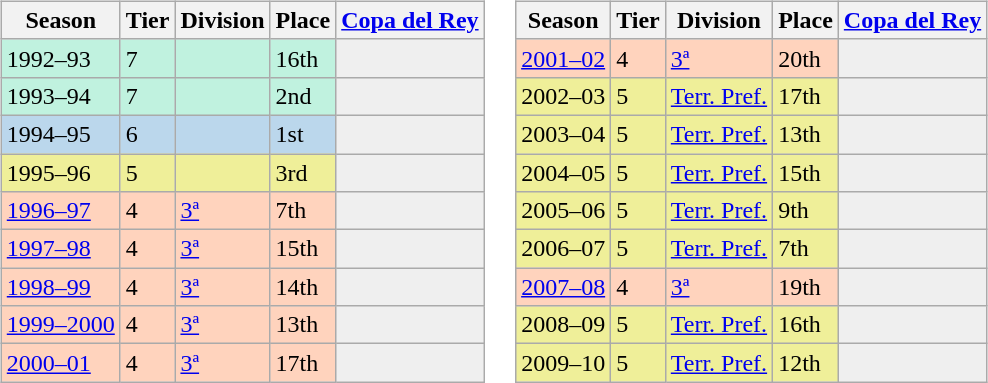<table>
<tr>
<td valign="top" width=0%><br><table class="wikitable">
<tr style="background:#f0f6fa;">
<th>Season</th>
<th>Tier</th>
<th>Division</th>
<th>Place</th>
<th><a href='#'>Copa del Rey</a></th>
</tr>
<tr>
<td style="background:#C0F2DF;">1992–93</td>
<td style="background:#C0F2DF;">7</td>
<td style="background:#C0F2DF;"></td>
<td style="background:#C0F2DF;">16th</td>
<th style="background:#efefef;"></th>
</tr>
<tr>
<td style="background:#C0F2DF;">1993–94</td>
<td style="background:#C0F2DF;">7</td>
<td style="background:#C0F2DF;"></td>
<td style="background:#C0F2DF;">2nd</td>
<th style="background:#efefef;"></th>
</tr>
<tr>
<td style="background:#BBD7EC;">1994–95</td>
<td style="background:#BBD7EC;">6</td>
<td style="background:#BBD7EC;"></td>
<td style="background:#BBD7EC;">1st</td>
<th style="background:#efefef;"></th>
</tr>
<tr>
<td style="background:#EFEF99;">1995–96</td>
<td style="background:#EFEF99;">5</td>
<td style="background:#EFEF99;"></td>
<td style="background:#EFEF99;">3rd</td>
<th style="background:#efefef;"></th>
</tr>
<tr>
<td style="background:#FFD3BD;"><a href='#'>1996–97</a></td>
<td style="background:#FFD3BD;">4</td>
<td style="background:#FFD3BD;"><a href='#'>3ª</a></td>
<td style="background:#FFD3BD;">7th</td>
<th style="background:#efefef;"></th>
</tr>
<tr>
<td style="background:#FFD3BD;"><a href='#'>1997–98</a></td>
<td style="background:#FFD3BD;">4</td>
<td style="background:#FFD3BD;"><a href='#'>3ª</a></td>
<td style="background:#FFD3BD;">15th</td>
<th style="background:#efefef;"></th>
</tr>
<tr>
<td style="background:#FFD3BD;"><a href='#'>1998–99</a></td>
<td style="background:#FFD3BD;">4</td>
<td style="background:#FFD3BD;"><a href='#'>3ª</a></td>
<td style="background:#FFD3BD;">14th</td>
<th style="background:#efefef;"></th>
</tr>
<tr>
<td style="background:#FFD3BD;"><a href='#'>1999–2000</a></td>
<td style="background:#FFD3BD;">4</td>
<td style="background:#FFD3BD;"><a href='#'>3ª</a></td>
<td style="background:#FFD3BD;">13th</td>
<th style="background:#efefef;"></th>
</tr>
<tr>
<td style="background:#FFD3BD;"><a href='#'>2000–01</a></td>
<td style="background:#FFD3BD;">4</td>
<td style="background:#FFD3BD;"><a href='#'>3ª</a></td>
<td style="background:#FFD3BD;">17th</td>
<th style="background:#efefef;"></th>
</tr>
</table>
</td>
<td valign="top" width=0%><br><table class="wikitable">
<tr style="background:#f0f6fa;">
<th>Season</th>
<th>Tier</th>
<th>Division</th>
<th>Place</th>
<th><a href='#'>Copa del Rey</a></th>
</tr>
<tr>
<td style="background:#FFD3BD;"><a href='#'>2001–02</a></td>
<td style="background:#FFD3BD;">4</td>
<td style="background:#FFD3BD;"><a href='#'>3ª</a></td>
<td style="background:#FFD3BD;">20th</td>
<th style="background:#efefef;"></th>
</tr>
<tr>
<td style="background:#EFEF99;">2002–03</td>
<td style="background:#EFEF99;">5</td>
<td style="background:#EFEF99;"><a href='#'>Terr. Pref.</a></td>
<td style="background:#EFEF99;">17th</td>
<th style="background:#efefef;"></th>
</tr>
<tr>
<td style="background:#EFEF99;">2003–04</td>
<td style="background:#EFEF99;">5</td>
<td style="background:#EFEF99;"><a href='#'>Terr. Pref.</a></td>
<td style="background:#EFEF99;">13th</td>
<th style="background:#efefef;"></th>
</tr>
<tr>
<td style="background:#EFEF99;">2004–05</td>
<td style="background:#EFEF99;">5</td>
<td style="background:#EFEF99;"><a href='#'>Terr. Pref.</a></td>
<td style="background:#EFEF99;">15th</td>
<th style="background:#efefef;"></th>
</tr>
<tr>
<td style="background:#EFEF99;">2005–06</td>
<td style="background:#EFEF99;">5</td>
<td style="background:#EFEF99;"><a href='#'>Terr. Pref.</a></td>
<td style="background:#EFEF99;">9th</td>
<th style="background:#efefef;"></th>
</tr>
<tr>
<td style="background:#EFEF99;">2006–07</td>
<td style="background:#EFEF99;">5</td>
<td style="background:#EFEF99;"><a href='#'>Terr. Pref.</a></td>
<td style="background:#EFEF99;">7th</td>
<th style="background:#efefef;"></th>
</tr>
<tr>
<td style="background:#FFD3BD;"><a href='#'>2007–08</a></td>
<td style="background:#FFD3BD;">4</td>
<td style="background:#FFD3BD;"><a href='#'>3ª</a></td>
<td style="background:#FFD3BD;">19th</td>
<th style="background:#efefef;"></th>
</tr>
<tr>
<td style="background:#EFEF99;">2008–09</td>
<td style="background:#EFEF99;">5</td>
<td style="background:#EFEF99;"><a href='#'>Terr. Pref.</a></td>
<td style="background:#EFEF99;">16th</td>
<th style="background:#efefef;"></th>
</tr>
<tr>
<td style="background:#EFEF99;">2009–10</td>
<td style="background:#EFEF99;">5</td>
<td style="background:#EFEF99;"><a href='#'>Terr. Pref.</a></td>
<td style="background:#EFEF99;">12th</td>
<th style="background:#efefef;"></th>
</tr>
</table>
</td>
</tr>
</table>
